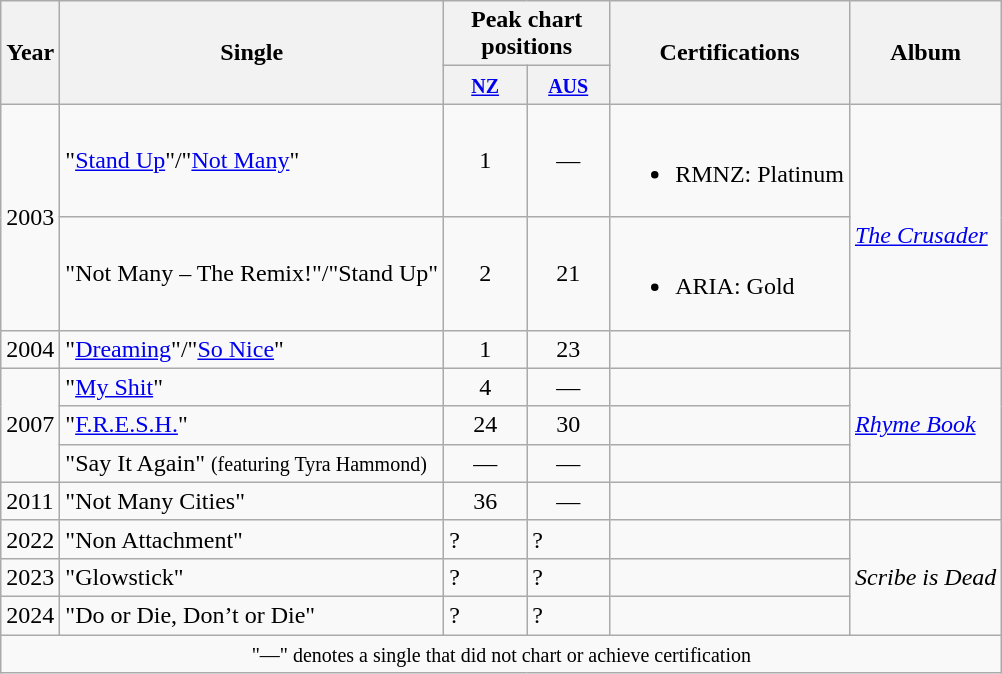<table class="wikitable">
<tr>
<th rowspan="2">Year</th>
<th rowspan="2">Single</th>
<th colspan="2">Peak chart positions</th>
<th rowspan="2">Certifications</th>
<th rowspan="2">Album</th>
</tr>
<tr>
<th style="width:3em" align="center"><small><a href='#'>NZ</a></small><br></th>
<th style="width:3em" align="center"><small><a href='#'>AUS</a></small><br></th>
</tr>
<tr>
<td rowspan="2">2003</td>
<td align="left">"<a href='#'>Stand Up</a>"/"<a href='#'>Not Many</a>"</td>
<td align="center">1</td>
<td align="center">—</td>
<td><br><ul><li>RMNZ: Platinum</li></ul></td>
<td align="left" rowspan="3"><em><a href='#'>The Crusader</a></em></td>
</tr>
<tr>
<td align="left">"Not Many – The Remix!"/"Stand Up"</td>
<td align="center">2</td>
<td align="center">21</td>
<td><br><ul><li>ARIA: Gold</li></ul></td>
</tr>
<tr>
<td>2004</td>
<td align="left">"<a href='#'>Dreaming</a>"/"<a href='#'>So Nice</a>"</td>
<td align="center">1</td>
<td align="center">23</td>
<td></td>
</tr>
<tr>
<td rowspan="3">2007</td>
<td align="left">"<a href='#'>My Shit</a>"</td>
<td align="center">4</td>
<td align="center">—</td>
<td></td>
<td align="left" rowspan="3"><em><a href='#'>Rhyme Book</a></em></td>
</tr>
<tr>
<td align="left">"<a href='#'>F.R.E.S.H.</a>"</td>
<td align="center">24</td>
<td align="center">30</td>
<td></td>
</tr>
<tr>
<td align="left">"Say It Again" <small>(featuring Tyra Hammond)</small></td>
<td align="center">—</td>
<td align="center">—</td>
<td></td>
</tr>
<tr>
<td>2011</td>
<td align="left">"Not Many Cities"</td>
<td align="center">36</td>
<td align="center">—</td>
<td></td>
<td></td>
</tr>
<tr>
<td>2022</td>
<td>"Non Attachment"</td>
<td>?</td>
<td>?</td>
<td></td>
<td rowspan="3"><em>Scribe is Dead</em></td>
</tr>
<tr>
<td>2023</td>
<td>"Glowstick"</td>
<td>?</td>
<td>?</td>
<td></td>
</tr>
<tr>
<td>2024</td>
<td>"Do or Die, Don’t or Die"</td>
<td>?</td>
<td>?</td>
<td></td>
</tr>
<tr>
<td align="center" colspan="15"><small>"—" denotes a single that did not chart or achieve certification</small></td>
</tr>
</table>
